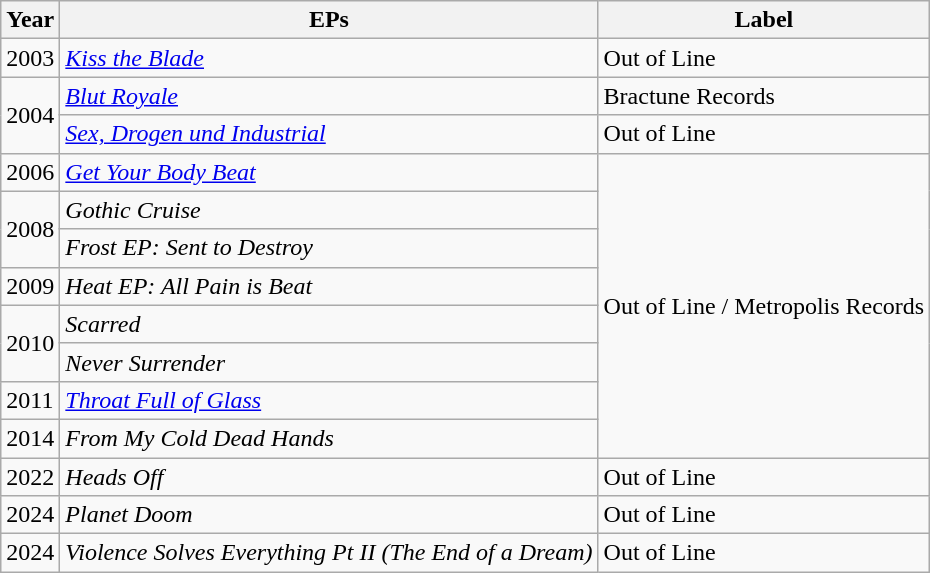<table class="wikitable">
<tr>
<th>Year</th>
<th>EPs</th>
<th>Label</th>
</tr>
<tr>
<td>2003</td>
<td><em><a href='#'>Kiss the Blade</a></em></td>
<td>Out of Line</td>
</tr>
<tr>
<td rowspan="2">2004</td>
<td><em><a href='#'>Blut Royale</a></em></td>
<td>Bractune Records</td>
</tr>
<tr>
<td><em><a href='#'>Sex, Drogen und Industrial</a></em></td>
<td>Out of Line</td>
</tr>
<tr>
<td>2006</td>
<td><em><a href='#'>Get Your Body Beat</a></em></td>
<td rowspan="8">Out of Line / Metropolis Records</td>
</tr>
<tr>
<td rowspan="2">2008</td>
<td><em>Gothic Cruise</em></td>
</tr>
<tr>
<td><em>Frost EP: Sent to Destroy</em></td>
</tr>
<tr>
<td>2009</td>
<td><em>Heat EP: All Pain is Beat</em></td>
</tr>
<tr>
<td rowspan="2">2010</td>
<td><em>Scarred</em></td>
</tr>
<tr>
<td><em>Never Surrender</em></td>
</tr>
<tr>
<td>2011</td>
<td><em><a href='#'>Throat Full of Glass</a></em></td>
</tr>
<tr>
<td>2014</td>
<td><em>From My Cold Dead Hands</em></td>
</tr>
<tr>
<td>2022</td>
<td><em>Heads Off</em></td>
<td>Out of Line</td>
</tr>
<tr>
<td>2024</td>
<td><em>Planet Doom</em></td>
<td>Out of Line</td>
</tr>
<tr>
<td>2024</td>
<td><em>Violence Solves Everything Pt II (The End of a Dream)</em></td>
<td>Out of Line</td>
</tr>
</table>
